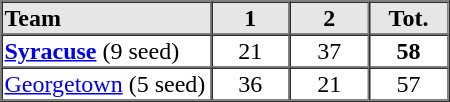<table border=1 cellspacing=0 width=300 style="margin-left:3em;">
<tr style="text-align:center; background-color:#e6e6e6;">
<th align=left width=25%>Team</th>
<th width=10%>1</th>
<th width=10%>2</th>
<th width=10%>Tot.</th>
</tr>
<tr style="text-align:center;">
<td align=left><strong><a href='#'>Syracuse</a></strong> (9 seed)</td>
<td>21</td>
<td>37</td>
<td><strong>58</strong></td>
</tr>
<tr style="text-align:center;">
<td align=left><a href='#'>Georgetown</a> (5 seed)</td>
<td>36</td>
<td>21</td>
<td>57</td>
</tr>
<tr style="text-align:center;">
</tr>
</table>
